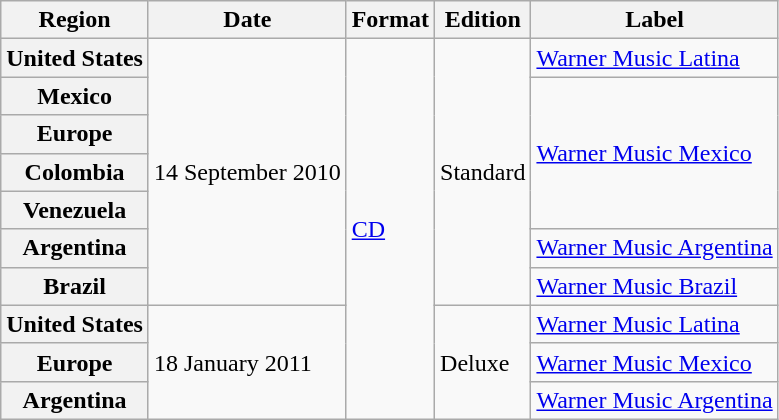<table class="wikitable plainrowheaders">
<tr>
<th scope="col">Region</th>
<th scope="col">Date</th>
<th scope="col">Format</th>
<th scope="col">Edition</th>
<th scope="col">Label</th>
</tr>
<tr>
<th scope="row">United States</th>
<td rowspan="7">14 September 2010</td>
<td rowspan="10"><a href='#'>CD</a></td>
<td rowspan="7">Standard</td>
<td><a href='#'>Warner Music Latina</a></td>
</tr>
<tr>
<th scope="row">Mexico</th>
<td rowspan="4"><a href='#'>Warner Music Mexico</a></td>
</tr>
<tr>
<th scope="row">Europe</th>
</tr>
<tr>
<th scope="row">Colombia</th>
</tr>
<tr>
<th scope="row">Venezuela</th>
</tr>
<tr>
<th scope="row">Argentina</th>
<td><a href='#'>Warner Music Argentina</a></td>
</tr>
<tr>
<th scope="row">Brazil</th>
<td><a href='#'>Warner Music Brazil</a></td>
</tr>
<tr>
<th scope="row">United States</th>
<td rowspan="3">18 January 2011</td>
<td rowspan="3">Deluxe</td>
<td><a href='#'>Warner Music Latina</a></td>
</tr>
<tr>
<th scope="row">Europe</th>
<td><a href='#'>Warner Music Mexico</a></td>
</tr>
<tr>
<th scope="row">Argentina</th>
<td><a href='#'>Warner Music Argentina</a></td>
</tr>
</table>
